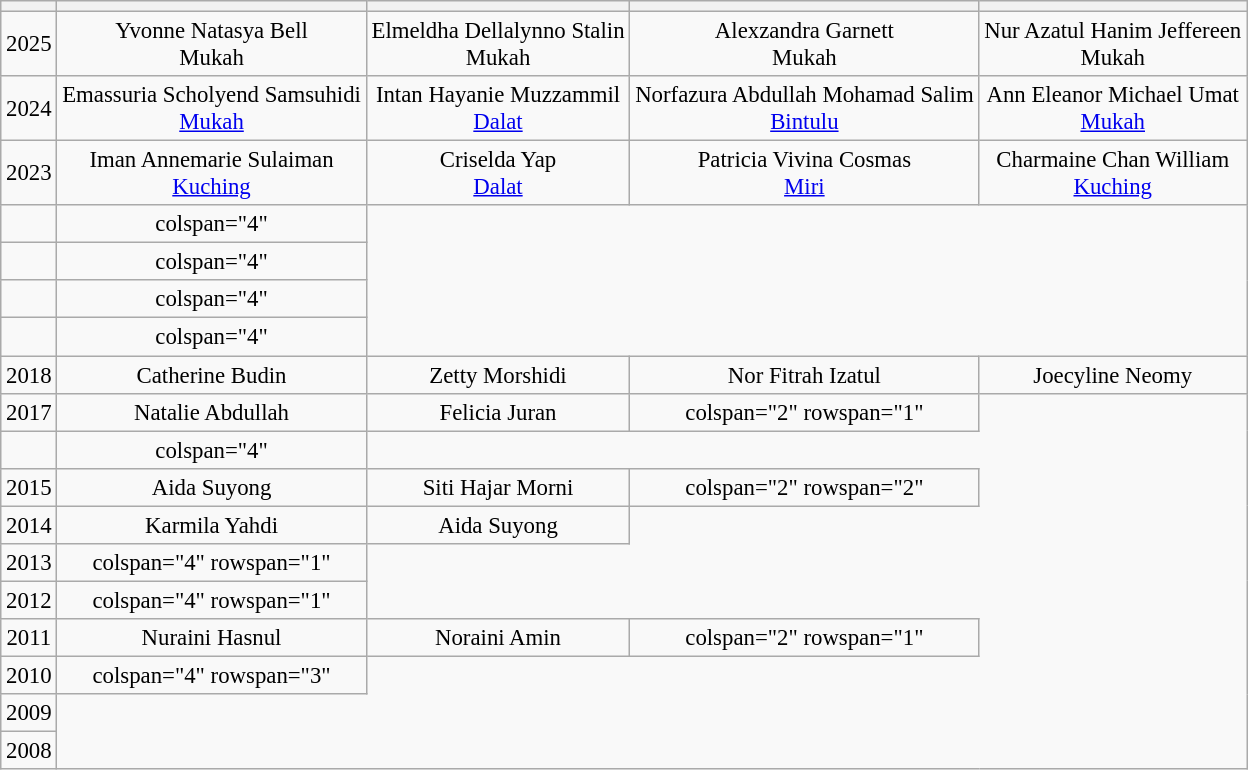<table class="wikitable sortable" style="font-size: 95%; text-align:center">
<tr>
<th></th>
<th></th>
<th></th>
<th></th>
<th></th>
</tr>
<tr>
<td>2025</td>
<td>Yvonne Natasya Bell<br>Mukah</td>
<td>Elmeldha Dellalynno Stalin<br>Mukah</td>
<td>Alexzandra Garnett<br>Mukah</td>
<td>Nur Azatul Hanim Jeffereen<br>Mukah</td>
</tr>
<tr>
<td>2024</td>
<td>Emassuria Scholyend Samsuhidi<br><a href='#'>Mukah</a></td>
<td>Intan Hayanie Muzzammil<br><a href='#'>Dalat</a></td>
<td>Norfazura Abdullah Mohamad Salim<br><a href='#'>Bintulu</a></td>
<td>Ann Eleanor Michael Umat<br><a href='#'>Mukah</a></td>
</tr>
<tr>
<td>2023</td>
<td>Iman Annemarie Sulaiman<br><a href='#'>Kuching</a></td>
<td>Criselda Yap<br><a href='#'>Dalat</a></td>
<td>Patricia Vivina Cosmas<br><a href='#'>Miri</a></td>
<td>Charmaine Chan William<br><a href='#'>Kuching</a></td>
</tr>
<tr>
<td></td>
<td>colspan="4" </td>
</tr>
<tr>
<td></td>
<td>colspan="4" </td>
</tr>
<tr>
<td></td>
<td>colspan="4" </td>
</tr>
<tr>
<td></td>
<td>colspan="4" </td>
</tr>
<tr>
<td>2018</td>
<td>Catherine Budin</td>
<td>Zetty Morshidi</td>
<td>Nor Fitrah Izatul</td>
<td>Joecyline Neomy</td>
</tr>
<tr>
<td>2017</td>
<td>Natalie Abdullah</td>
<td>Felicia Juran</td>
<td>colspan="2" rowspan="1" </td>
</tr>
<tr>
<td></td>
<td>colspan="4" </td>
</tr>
<tr>
<td>2015</td>
<td>Aida Suyong</td>
<td>Siti Hajar Morni</td>
<td>colspan="2" rowspan="2" </td>
</tr>
<tr>
<td>2014</td>
<td>Karmila Yahdi</td>
<td>Aida Suyong</td>
</tr>
<tr>
<td>2013</td>
<td>colspan="4" rowspan="1" </td>
</tr>
<tr>
<td>2012</td>
<td>colspan="4" rowspan="1" </td>
</tr>
<tr>
<td>2011</td>
<td>Nuraini Hasnul</td>
<td>Noraini Amin</td>
<td>colspan="2" rowspan="1" </td>
</tr>
<tr>
<td>2010</td>
<td>colspan="4" rowspan="3" </td>
</tr>
<tr>
<td>2009</td>
</tr>
<tr>
<td>2008</td>
</tr>
</table>
